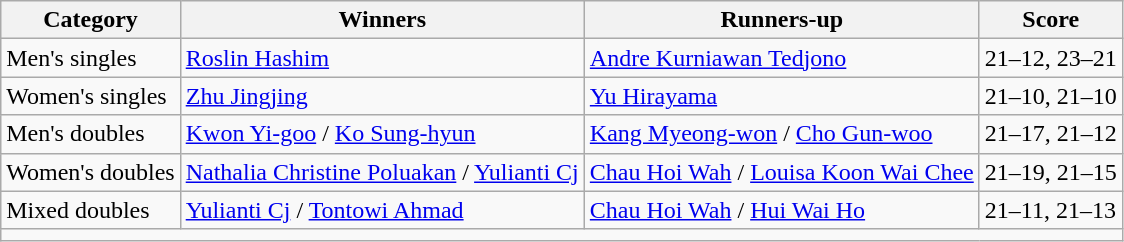<table class=wikitable style="white-space:nowrap;">
<tr>
<th>Category</th>
<th>Winners</th>
<th>Runners-up</th>
<th>Score</th>
</tr>
<tr>
<td>Men's singles</td>
<td> <a href='#'>Roslin Hashim</a></td>
<td> <a href='#'>Andre Kurniawan Tedjono</a></td>
<td>21–12, 23–21</td>
</tr>
<tr>
<td>Women's singles</td>
<td> <a href='#'>Zhu Jingjing</a></td>
<td> <a href='#'>Yu Hirayama</a></td>
<td>21–10, 21–10</td>
</tr>
<tr>
<td>Men's doubles</td>
<td> <a href='#'>Kwon Yi-goo</a> / <a href='#'>Ko Sung-hyun</a></td>
<td> <a href='#'>Kang Myeong-won</a> / <a href='#'>Cho Gun-woo</a></td>
<td>21–17, 21–12</td>
</tr>
<tr>
<td>Women's doubles</td>
<td> <a href='#'>Nathalia Christine Poluakan</a> / <a href='#'>Yulianti Cj</a></td>
<td> <a href='#'>Chau Hoi Wah</a> / <a href='#'>Louisa Koon Wai Chee</a></td>
<td>21–19, 21–15</td>
</tr>
<tr>
<td>Mixed doubles</td>
<td> <a href='#'>Yulianti Cj</a> / <a href='#'>Tontowi Ahmad</a></td>
<td> <a href='#'>Chau Hoi Wah</a> / <a href='#'>Hui Wai Ho</a></td>
<td>21–11, 21–13</td>
</tr>
<tr>
<td colspan=5 align=center></td>
</tr>
</table>
